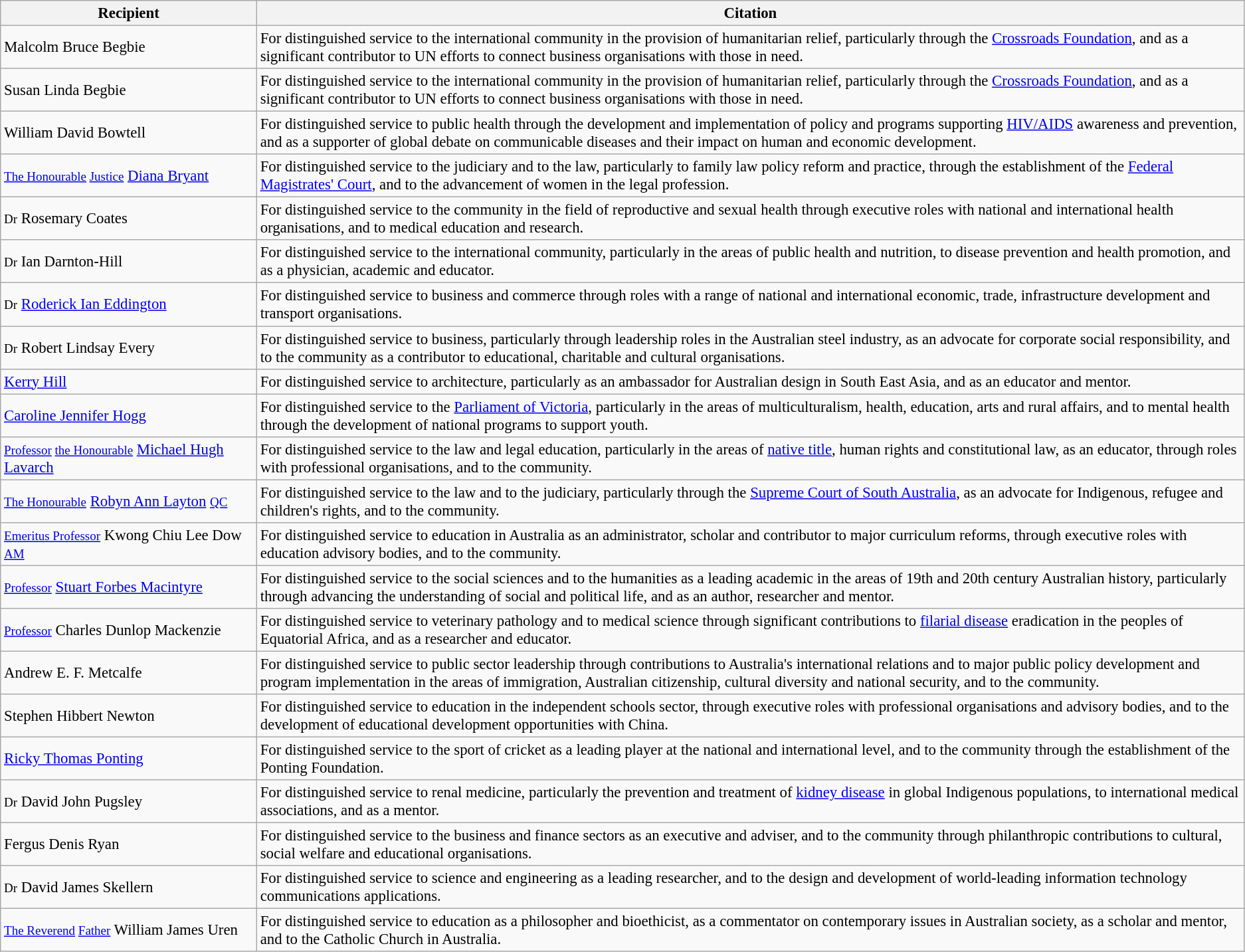<table class="wikitable" style="font-size:95%;">
<tr>
<th scope="col" width="250">Recipient</th>
<th>Citation</th>
</tr>
<tr>
<td>Malcolm Bruce Begbie</td>
<td>For distinguished service to the international community in the provision of humanitarian relief, particularly through the <a href='#'>Crossroads Foundation</a>, and as a significant contributor to UN efforts to connect business organisations with those in need.</td>
</tr>
<tr>
<td>Susan Linda Begbie</td>
<td>For distinguished service to the international community in the provision of humanitarian relief, particularly through the <a href='#'>Crossroads Foundation</a>, and as a significant contributor to UN efforts to connect business organisations with those in need.</td>
</tr>
<tr>
<td>William David Bowtell</td>
<td>For distinguished service to public health through the development and implementation of policy and programs supporting <a href='#'>HIV/AIDS</a> awareness and prevention, and as a supporter of global debate on communicable diseases and their impact on human and economic development.</td>
</tr>
<tr>
<td><small><a href='#'>The Honourable</a> <a href='#'>Justice</a></small> <a href='#'>Diana Bryant</a></td>
<td>For distinguished service to the judiciary and to the law, particularly to family law policy reform and practice, through the establishment of the <a href='#'>Federal Magistrates' Court</a>, and to the advancement of women in the legal profession.</td>
</tr>
<tr>
<td><small>Dr</small> Rosemary Coates</td>
<td>For distinguished service to the community in the field of reproductive and sexual health through executive roles with national and international health organisations, and to medical education and research.</td>
</tr>
<tr>
<td><small>Dr</small> Ian Darnton-Hill</td>
<td>For distinguished service to the international community, particularly in the areas of public health and nutrition, to disease prevention and health promotion, and as a physician, academic and educator.</td>
</tr>
<tr>
<td><small>Dr</small> <a href='#'>Roderick Ian Eddington</a></td>
<td>For distinguished service to business and commerce through roles with a range of national and international economic, trade, infrastructure development and transport organisations.</td>
</tr>
<tr>
<td><small>Dr</small> Robert Lindsay Every</td>
<td>For distinguished service to business, particularly through leadership roles in the Australian steel industry, as an advocate for corporate social responsibility, and to the community as a contributor to educational, charitable and cultural organisations.</td>
</tr>
<tr>
<td><a href='#'>Kerry Hill</a></td>
<td>For distinguished service to architecture, particularly as an ambassador for Australian design in South East Asia, and as an educator and mentor.</td>
</tr>
<tr>
<td><a href='#'>Caroline Jennifer Hogg</a></td>
<td>For distinguished service to the <a href='#'>Parliament of Victoria</a>, particularly in the areas of multiculturalism, health, education, arts and rural affairs, and to mental health through the development of national programs to support youth.</td>
</tr>
<tr>
<td><small><a href='#'>Professor</a> <a href='#'>the Honourable</a></small> <a href='#'>Michael Hugh Lavarch</a></td>
<td>For distinguished service to the law and legal education, particularly in the areas of <a href='#'>native title</a>, human rights and constitutional law, as an educator, through roles with professional organisations, and to the community.</td>
</tr>
<tr>
<td><small><a href='#'>The Honourable</a></small> <a href='#'>Robyn Ann Layton</a> <small><a href='#'>QC</a></small></td>
<td>For distinguished service to the law and to the judiciary, particularly through the <a href='#'>Supreme Court of South Australia</a>, as an advocate for Indigenous, refugee and children's rights, and to the community.</td>
</tr>
<tr>
<td><small><a href='#'>Emeritus Professor</a></small> Kwong Chiu Lee Dow <small><a href='#'>AM</a></small></td>
<td>For distinguished service to education in Australia as an administrator, scholar and contributor to major curriculum reforms, through executive roles with education advisory bodies, and to the community.</td>
</tr>
<tr>
<td><small><a href='#'>Professor</a></small> <a href='#'>Stuart Forbes Macintyre</a></td>
<td>For distinguished service to the social sciences and to the humanities as a leading academic in the areas of 19th and 20th century Australian history, particularly through advancing the understanding of social and political life, and as an author, researcher and mentor.</td>
</tr>
<tr>
<td><small><a href='#'>Professor</a></small> Charles Dunlop Mackenzie</td>
<td>For distinguished service to veterinary pathology and to medical science through significant contributions to <a href='#'>filarial disease</a> eradication in the peoples of Equatorial Africa, and as a researcher and educator.</td>
</tr>
<tr>
<td>Andrew E. F. Metcalfe</td>
<td>For distinguished service to public sector leadership through contributions to Australia's international relations and to major public policy development and program implementation in the areas of immigration, Australian citizenship, cultural diversity and national security, and to the community.</td>
</tr>
<tr>
<td>Stephen Hibbert Newton</td>
<td>For distinguished service to education in the independent schools sector, through executive roles with professional organisations and advisory bodies, and to the development of educational development opportunities with China.</td>
</tr>
<tr>
<td><a href='#'>Ricky Thomas Ponting</a></td>
<td>For distinguished service to the sport of cricket as a leading player at the national and international level, and to the community through the establishment of the Ponting Foundation.</td>
</tr>
<tr>
<td><small>Dr</small> David John Pugsley</td>
<td>For distinguished service to renal medicine, particularly the prevention and treatment of <a href='#'>kidney disease</a> in global Indigenous populations, to international medical associations, and as a mentor.</td>
</tr>
<tr>
<td>Fergus Denis Ryan</td>
<td>For distinguished service to the business and finance sectors as an executive and adviser, and to the community through philanthropic contributions to cultural, social welfare and educational organisations.</td>
</tr>
<tr>
<td><small>Dr</small> David James Skellern</td>
<td>For distinguished service to science and engineering as a leading researcher, and to the design and development of world-leading information technology communications applications.</td>
</tr>
<tr>
<td><small><a href='#'>The Reverend</a> <a href='#'>Father</a></small> William James Uren</td>
<td>For distinguished service to education as a philosopher and bioethicist, as a commentator on contemporary issues in Australian society, as a scholar and mentor, and to the Catholic Church in Australia.</td>
</tr>
</table>
